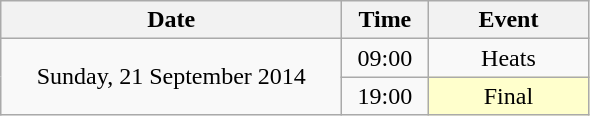<table class = "wikitable" style="text-align:center;">
<tr>
<th width=220>Date</th>
<th width=50>Time</th>
<th width=100>Event</th>
</tr>
<tr>
<td rowspan=2>Sunday, 21 September 2014</td>
<td>09:00</td>
<td>Heats</td>
</tr>
<tr>
<td>19:00</td>
<td bgcolor=ffffcc>Final</td>
</tr>
</table>
